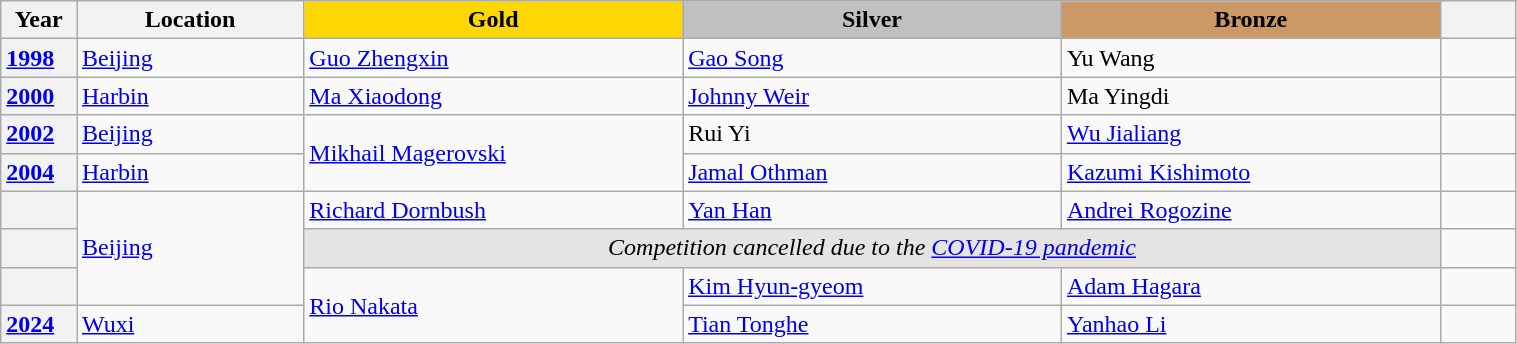<table class="wikitable unsortable" style="text-align:left; width:80%">
<tr>
<th scope="col" style="text-align:center; width:5%">Year</th>
<th scope="col" style="text-align:center; width:15%">Location</th>
<th scope="col" style="text-align:center; width:25%; background:gold">Gold</th>
<th scope="col" style="text-align:center; width:25%; background:silver">Silver</th>
<th scope="col" style="text-align:center; width:25%; background:#c96">Bronze</th>
<th scope="col" style="text-align:center; width:5%"></th>
</tr>
<tr>
<th scope="row" style="text-align:left"><a href='#'>1998</a></th>
<td><a href='#'>Beijing</a></td>
<td> <a href='#'>Guo Zhengxin</a></td>
<td> <a href='#'>Gao Song</a></td>
<td> Yu Wang</td>
<td></td>
</tr>
<tr>
<th scope="row" style="text-align:left"><a href='#'>2000</a></th>
<td><a href='#'>Harbin</a></td>
<td> <a href='#'>Ma Xiaodong</a></td>
<td> <a href='#'>Johnny Weir</a></td>
<td> Ma Yingdi</td>
<td></td>
</tr>
<tr>
<th scope="row" style="text-align:left"><a href='#'>2002</a></th>
<td><a href='#'>Beijing</a></td>
<td rowspan="2"> <a href='#'>Mikhail Magerovski</a></td>
<td> Rui Yi</td>
<td> <a href='#'>Wu Jialiang</a></td>
<td></td>
</tr>
<tr>
<th scope="row" style="text-align:left"><a href='#'>2004</a></th>
<td><a href='#'>Harbin</a></td>
<td> <a href='#'>Jamal Othman</a></td>
<td> <a href='#'>Kazumi Kishimoto</a></td>
<td></td>
</tr>
<tr>
<th scope="row" style="text-align:left"></th>
<td rowspan="3"><a href='#'>Beijing</a></td>
<td> <a href='#'>Richard Dornbush</a></td>
<td> <a href='#'>Yan Han</a></td>
<td> <a href='#'>Andrei Rogozine</a></td>
<td></td>
</tr>
<tr>
<th scope="row" style="text-align:left"></th>
<td colspan="3" align="center" bgcolor="e5e4e2"><em>Competition cancelled due to the <a href='#'>COVID-19 pandemic</a></em></td>
<td></td>
</tr>
<tr>
<th scope="row" style="text-align:left"></th>
<td rowspan="2"> <a href='#'>Rio Nakata</a></td>
<td> <a href='#'>Kim Hyun-gyeom</a></td>
<td> <a href='#'>Adam Hagara</a></td>
<td></td>
</tr>
<tr>
<th scope="row" style="text-align:left"><a href='#'>2024</a></th>
<td><a href='#'>Wuxi</a></td>
<td> <a href='#'>Tian Tonghe</a></td>
<td> <a href='#'>Yanhao Li</a></td>
<td></td>
</tr>
</table>
